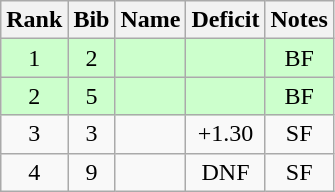<table class="wikitable" style="text-align:center;">
<tr>
<th>Rank</th>
<th>Bib</th>
<th>Name</th>
<th>Deficit</th>
<th>Notes</th>
</tr>
<tr bgcolor=ccffcc>
<td>1</td>
<td>2</td>
<td align=left></td>
<td></td>
<td>BF</td>
</tr>
<tr bgcolor=ccffcc>
<td>2</td>
<td>5</td>
<td align=left></td>
<td></td>
<td>BF</td>
</tr>
<tr>
<td>3</td>
<td>3</td>
<td align=left></td>
<td>+1.30</td>
<td>SF</td>
</tr>
<tr>
<td>4</td>
<td>9</td>
<td align=left></td>
<td>DNF</td>
<td>SF</td>
</tr>
</table>
